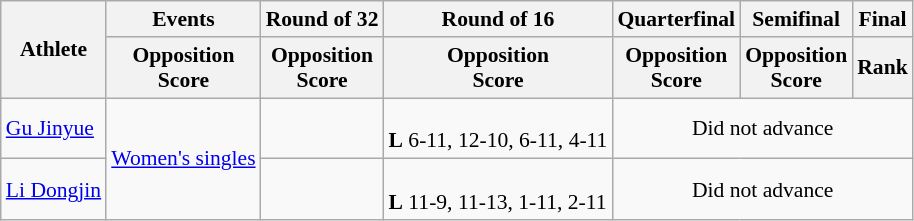<table class="wikitable"style="text-align:left; font-size:90%">
<tr>
<th rowspan=2>Athlete</th>
<th>Events</th>
<th>Round of 32</th>
<th>Round of 16</th>
<th>Quarterfinal</th>
<th>Semifinal</th>
<th colspan=2>Final</th>
</tr>
<tr>
<th>Opposition<br>Score</th>
<th>Opposition<br>Score</th>
<th>Opposition<br>Score</th>
<th>Opposition<br>Score</th>
<th>Opposition<br>Score</th>
<th>Rank</th>
</tr>
<tr>
<td><a href='#'>Gu Jinyue</a></td>
<td rowspan=2><a href='#'>Women's singles</a></td>
<td></td>
<td><br><strong>L</strong> 6-11, 12-10, 6-11, 4-11</td>
<td colspan="4" style="text-align:center;">Did not advance</td>
</tr>
<tr>
<td><a href='#'>Li Dongjin</a></td>
<td></td>
<td><br><strong>L</strong> 11-9, 11-13, 1-11, 2-11</td>
<td colspan="4" style="text-align:center;">Did not advance</td>
</tr>
</table>
